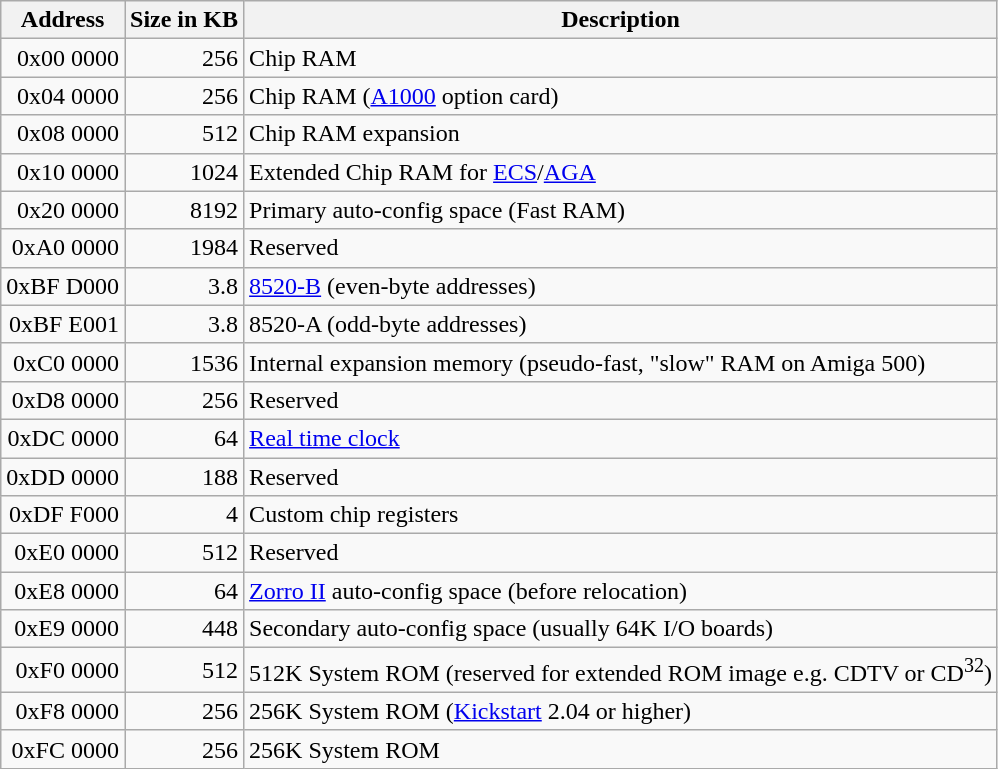<table class="wikitable">
<tr>
<th>Address</th>
<th>Size in KB</th>
<th>Description</th>
</tr>
<tr>
<td align="right">0x00 0000 </td>
<td align="right">256</td>
<td>Chip RAM</td>
</tr>
<tr>
<td align="right">0x04 0000 </td>
<td align="right">256</td>
<td>Chip RAM (<a href='#'>A1000</a> option card)</td>
</tr>
<tr>
<td align="right">0x08 0000 </td>
<td align="right">512</td>
<td>Chip RAM expansion</td>
</tr>
<tr>
<td align="right">0x10 0000 </td>
<td align="right">1024</td>
<td>Extended Chip RAM for <a href='#'>ECS</a>/<a href='#'>AGA</a></td>
</tr>
<tr>
<td align="right">0x20 0000 </td>
<td align="right">8192</td>
<td>Primary auto-config space (Fast RAM)</td>
</tr>
<tr>
<td align="right">0xA0 0000 </td>
<td align="right">1984</td>
<td>Reserved</td>
</tr>
<tr>
<td align="right">0xBF D000 </td>
<td align="right">3.8</td>
<td><a href='#'>8520-B</a> (even-byte addresses)</td>
</tr>
<tr>
<td align="right">0xBF E001 </td>
<td align="right">3.8</td>
<td>8520-A (odd-byte addresses)</td>
</tr>
<tr>
<td align="right">0xC0 0000 </td>
<td align="right">1536</td>
<td>Internal expansion memory (pseudo-fast, "slow" RAM on Amiga 500)</td>
</tr>
<tr>
<td align="right">0xD8 0000 </td>
<td align="right">256</td>
<td>Reserved</td>
</tr>
<tr>
<td align="right">0xDC 0000 </td>
<td align="right">64</td>
<td><a href='#'>Real time clock</a></td>
</tr>
<tr>
<td align="right">0xDD 0000 </td>
<td align="right">188</td>
<td>Reserved</td>
</tr>
<tr>
<td align="right">0xDF F000 </td>
<td align="right">4</td>
<td>Custom chip registers</td>
</tr>
<tr>
<td align="right">0xE0 0000 </td>
<td align="right">512</td>
<td>Reserved</td>
</tr>
<tr>
<td align="right">0xE8 0000 </td>
<td align="right">64</td>
<td><a href='#'>Zorro II</a> auto-config space (before relocation)</td>
</tr>
<tr>
<td align="right">0xE9 0000 </td>
<td align="right">448</td>
<td>Secondary auto-config space (usually 64K I/O boards)</td>
</tr>
<tr>
<td align="right">0xF0 0000 </td>
<td align="right">512</td>
<td>512K System ROM (reserved for extended ROM image e.g. CDTV or CD<sup>32</sup>)</td>
</tr>
<tr>
<td align="right">0xF8 0000 </td>
<td align="right">256</td>
<td>256K System ROM (<a href='#'>Kickstart</a> 2.04 or higher)</td>
</tr>
<tr>
<td align="right">0xFC 0000 </td>
<td align="right">256</td>
<td>256K System ROM</td>
</tr>
</table>
